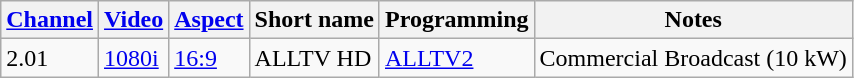<table class="wikitable">
<tr>
<th><a href='#'>Channel</a></th>
<th><a href='#'>Video</a></th>
<th><a href='#'>Aspect</a></th>
<th>Short name</th>
<th>Programming</th>
<th>Notes</th>
</tr>
<tr>
<td>2.01</td>
<td><a href='#'>1080i</a></td>
<td><a href='#'>16:9</a></td>
<td>ALLTV HD</td>
<td><a href='#'>ALLTV2</a></td>
<td>Commercial Broadcast (10 kW)</td>
</tr>
</table>
